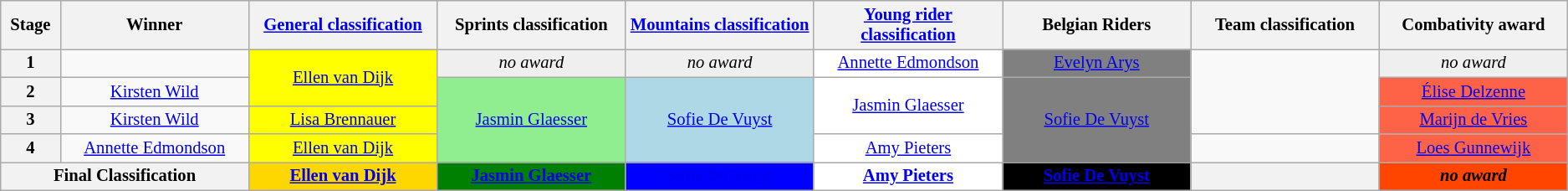<table class="wikitable" style="text-align: center; font-size:86%;">
<tr style="background-color: #efefef;">
<th width="1%">Stage</th>
<th width="7%">Winner</th>
<th width="7%"><a href='#'>General classification</a><br></th>
<th width="7%">Sprints classification<br></th>
<th width="7%"><a href='#'>Mountains classification</a><br></th>
<th width="7%"><a href='#'>Young rider classification</a><br></th>
<th width="7%">Belgian Riders<br></th>
<th width="7%">Team classification</th>
<th width="7%">Combativity award<br></th>
</tr>
<tr>
<th>1</th>
<td></td>
<td style="background:yellow;"  rowspan=2><a href='#'>Ellen van Dijk</a></td>
<td style="background:#EFEFEF;"><em>no award</em></td>
<td style="background:#EFEFEF;"><em>no award</em></td>
<td style="background:white;"><a href='#'>Annette Edmondson</a></td>
<td style="background:grey;"><a href='#'>Evelyn Arys</a></td>
<td rowspan=3></td>
<td style="background:#EFEFEF;"><em>no award</em></td>
</tr>
<tr>
<th>2</th>
<td><a href='#'>Kirsten Wild</a></td>
<td style="background:lightgreen;" rowspan=3><a href='#'>Jasmin Glaesser</a></td>
<td style="background:lightblue;" rowspan=3><a href='#'>Sofie De Vuyst</a></td>
<td style="background:white;" rowspan=2><a href='#'>Jasmin Glaesser</a></td>
<td style="background:grey;" rowspan=3><a href='#'>Sofie De Vuyst</a></td>
<td style="background:tomato;"><a href='#'>Élise Delzenne</a></td>
</tr>
<tr>
<th>3</th>
<td><a href='#'>Kirsten Wild</a></td>
<td style="background:yellow;"><a href='#'>Lisa Brennauer</a></td>
<td style="background:tomato;"><a href='#'>Marijn de Vries</a></td>
</tr>
<tr>
<th>4</th>
<td><a href='#'>Annette Edmondson</a></td>
<td style="background:yellow;"><a href='#'>Ellen van Dijk</a></td>
<td style="background:white;"><a href='#'>Amy Pieters</a></td>
<td></td>
<td style="background:tomato;"><a href='#'>Loes Gunnewijk</a></td>
</tr>
<tr>
<th colspan=2><strong>Final Classification</strong></th>
<th style="background:gold;"><a href='#'>Ellen van Dijk</a></th>
<th style="background:green;"><a href='#'>Jasmin Glaesser</a></th>
<th style="background:blue;"><a href='#'>Sofie De Vuyst</a></th>
<th style="background:white;"><a href='#'>Amy Pieters</a></th>
<th style="background:black;"><a href='#'>Sofie De Vuyst</a></th>
<th></th>
<th style="background:#ff4500;"><em>no award</em></th>
</tr>
</table>
